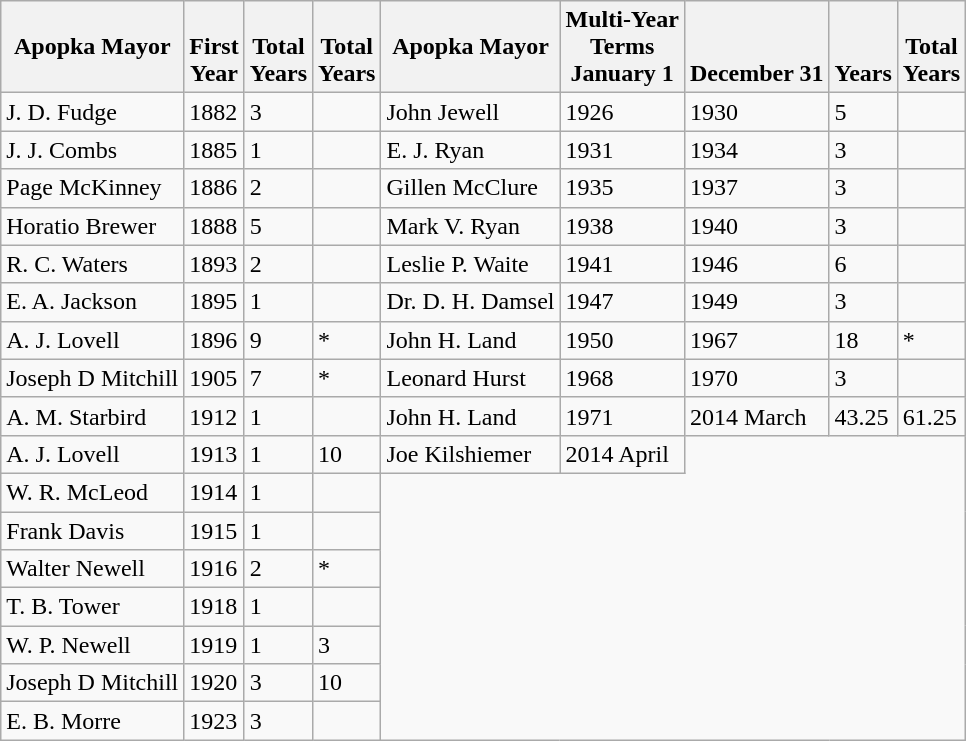<table class="wikitable">
<tr>
<th>Apopka Mayor</th>
<th><br>First<br>Year</th>
<th><br>Total<br>Years</th>
<th><br> Total<br>Years</th>
<th>Apopka Mayor</th>
<th>Multi-Year<br>Terms<br> January 1</th>
<th><br><br>December 31</th>
<th><br><br> Years</th>
<th><br> Total<br>Years</th>
</tr>
<tr>
<td>J. D. Fudge</td>
<td>1882</td>
<td>3</td>
<td></td>
<td>John Jewell</td>
<td>1926</td>
<td>1930</td>
<td>5</td>
<td></td>
</tr>
<tr>
<td>J. J. Combs</td>
<td>1885</td>
<td>1</td>
<td></td>
<td>E. J. Ryan</td>
<td>1931</td>
<td>1934</td>
<td>3</td>
<td></td>
</tr>
<tr>
<td>Page McKinney</td>
<td>1886</td>
<td>2</td>
<td></td>
<td>Gillen McClure</td>
<td>1935</td>
<td>1937</td>
<td>3</td>
<td></td>
</tr>
<tr>
<td>Horatio Brewer</td>
<td>1888</td>
<td>5</td>
<td></td>
<td>Mark V. Ryan</td>
<td>1938</td>
<td>1940</td>
<td>3</td>
<td></td>
</tr>
<tr>
<td>R. C. Waters</td>
<td>1893</td>
<td>2</td>
<td></td>
<td>Leslie P. Waite</td>
<td>1941</td>
<td>1946</td>
<td>6</td>
<td></td>
</tr>
<tr>
<td>E. A. Jackson</td>
<td>1895</td>
<td>1</td>
<td></td>
<td>Dr. D. H. Damsel</td>
<td>1947</td>
<td>1949</td>
<td>3</td>
<td></td>
</tr>
<tr>
<td>A. J. Lovell</td>
<td>1896</td>
<td>9</td>
<td>*</td>
<td>John H. Land</td>
<td>1950</td>
<td>1967</td>
<td>18</td>
<td>*</td>
</tr>
<tr>
<td>Joseph D Mitchill</td>
<td>1905</td>
<td>7</td>
<td>*</td>
<td>Leonard Hurst</td>
<td>1968</td>
<td>1970</td>
<td>3</td>
<td></td>
</tr>
<tr>
<td>A. M. Starbird</td>
<td>1912</td>
<td>1</td>
<td></td>
<td>John H. Land</td>
<td>1971</td>
<td>2014 March</td>
<td>43.25</td>
<td>61.25</td>
</tr>
<tr>
<td>A. J. Lovell</td>
<td>1913</td>
<td>1</td>
<td>10</td>
<td>Joe Kilshiemer</td>
<td>2014 April</td>
</tr>
<tr>
<td>W. R. McLeod</td>
<td>1914</td>
<td>1</td>
<td></td>
</tr>
<tr>
<td>Frank Davis</td>
<td>1915</td>
<td>1</td>
<td></td>
</tr>
<tr>
<td>Walter Newell</td>
<td>1916</td>
<td>2</td>
<td>*</td>
</tr>
<tr>
<td>T. B. Tower</td>
<td>1918</td>
<td>1</td>
<td></td>
</tr>
<tr>
<td>W. P. Newell</td>
<td>1919</td>
<td>1</td>
<td>3</td>
</tr>
<tr>
<td>Joseph D Mitchill</td>
<td>1920</td>
<td>3</td>
<td>10</td>
</tr>
<tr>
<td>E. B. Morre</td>
<td>1923</td>
<td>3</td>
<td></td>
</tr>
</table>
